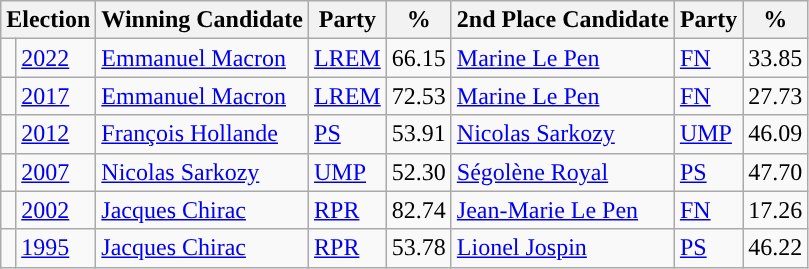<table class="wikitable">
<tr>
<th colspan="2">Election</th>
<th>Winning Candidate</th>
<th>Party</th>
<th>%</th>
<th>2nd Place Candidate</th>
<th>Party</th>
<th>%</th>
</tr>
<tr>
<td style="background-color: "></td>
<td><a href='#'>2022</a></td>
<td><a href='#'>Emmanuel Macron</a></td>
<td><a href='#'>LREM</a></td>
<td>66.15</td>
<td><a href='#'>Marine Le Pen</a></td>
<td><a href='#'>FN</a></td>
<td>33.85</td>
</tr>
<tr>
<td style="background-color: "></td>
<td><a href='#'>2017</a></td>
<td><a href='#'>Emmanuel Macron</a></td>
<td><a href='#'>LREM</a></td>
<td>72.53</td>
<td><a href='#'>Marine Le Pen</a></td>
<td><a href='#'>FN</a></td>
<td>27.73</td>
</tr>
<tr>
<td style="background-color: "></td>
<td><a href='#'>2012</a></td>
<td><a href='#'>François Hollande</a></td>
<td><a href='#'>PS</a></td>
<td>53.91</td>
<td><a href='#'>Nicolas Sarkozy</a></td>
<td><a href='#'>UMP</a></td>
<td>46.09</td>
</tr>
<tr>
<td style="background-color: "></td>
<td><a href='#'>2007</a></td>
<td><a href='#'>Nicolas Sarkozy</a></td>
<td><a href='#'>UMP</a></td>
<td>52.30</td>
<td><a href='#'>Ségolène Royal</a></td>
<td><a href='#'>PS</a></td>
<td>47.70</td>
</tr>
<tr>
<td style="background-color: "></td>
<td><a href='#'>2002</a></td>
<td><a href='#'>Jacques Chirac</a></td>
<td><a href='#'>RPR</a></td>
<td>82.74</td>
<td><a href='#'>Jean-Marie Le Pen</a></td>
<td><a href='#'>FN</a></td>
<td>17.26</td>
</tr>
<tr>
<td style="background-color: "></td>
<td><a href='#'>1995</a></td>
<td><a href='#'>Jacques Chirac</a></td>
<td><a href='#'>RPR</a></td>
<td>53.78</td>
<td><a href='#'>Lionel Jospin</a></td>
<td><a href='#'>PS</a></td>
<td>46.22</td>
</tr>
</table>
